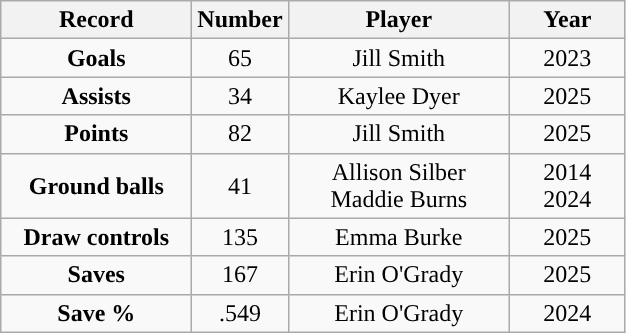<table class="wikitable">
<tr>
<th style="width:120px; ">Record</th>
<th style="width:35px; ">Number</th>
<th style="width:140px; ">Player</th>
<th style="width:70px; ">Year</th>
</tr>
<tr style="text-align:center;">
<td><strong>Goals</strong></td>
<td>65</td>
<td>Jill Smith</td>
<td>2023</td>
</tr>
<tr style="text-align:center;">
<td><strong>Assists</strong></td>
<td>34</td>
<td>Kaylee Dyer</td>
<td>2025</td>
</tr>
<tr style="text-align:center;">
<td><strong>Points</strong></td>
<td>82</td>
<td>Jill Smith</td>
<td>2025</td>
</tr>
<tr style="text-align:center;">
<td><strong>Ground balls</strong></td>
<td>41</td>
<td>Allison Silber<br>Maddie Burns</td>
<td>2014<br>2024</td>
</tr>
<tr style="text-align:center;">
<td><strong>Draw controls</strong></td>
<td>135</td>
<td>Emma Burke</td>
<td>2025</td>
</tr>
<tr style="text-align:center;">
<td><strong>Saves</strong></td>
<td>167</td>
<td>Erin O'Grady</td>
<td>2025</td>
</tr>
<tr style="text-align:center;">
<td><strong>Save %</strong></td>
<td>.549</td>
<td>Erin O'Grady</td>
<td>2024</td>
</tr>
</table>
